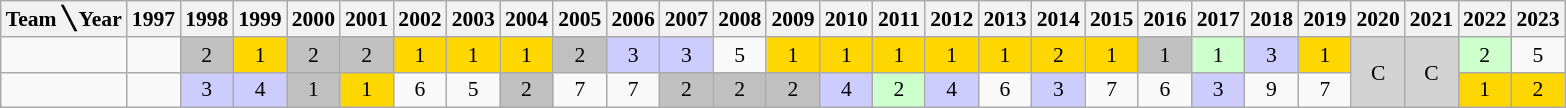<table class=wikitable style="text-align:center; font-size:90%;">
<tr>
<th>Team ╲ Year</th>
<th>1997</th>
<th>1998</th>
<th>1999</th>
<th>2000</th>
<th>2001</th>
<th>2002</th>
<th>2003</th>
<th>2004</th>
<th>2005</th>
<th>2006</th>
<th>2007</th>
<th>2008</th>
<th>2009</th>
<th>2010</th>
<th>2011</th>
<th>2012</th>
<th>2013</th>
<th>2014</th>
<th>2015</th>
<th>2016</th>
<th>2017</th>
<th>2018</th>
<th>2019</th>
<th>2020</th>
<th>2021</th>
<th>2022</th>
<th>2023</th>
</tr>
<tr>
<td align=left><strong></strong></td>
<td></td>
<td bgcolor=silver>2</td>
<td bgcolor=gold>1</td>
<td bgcolor=silver>2</td>
<td bgcolor=silver>2</td>
<td bgcolor=gold>1</td>
<td bgcolor=gold>1</td>
<td bgcolor=gold>1</td>
<td bgcolor=silver>2</td>
<td bgcolor=ccccff>3</td>
<td bgcolor=ccccff>3</td>
<td>5</td>
<td bgcolor=gold>1</td>
<td bgcolor=gold>1</td>
<td bgcolor=gold>1</td>
<td bgcolor=gold>1</td>
<td bgcolor=gold>1</td>
<td bgcolor=gold>2</td>
<td bgcolor=gold>1</td>
<td bgcolor=silver>1</td>
<td bgcolor=CCFFCC>1</td>
<td bgcolor=ccccff>3</td>
<td bgcolor=gold>1</td>
<td bgcolor=D3D3D3 rowspan=3>C</td>
<td bgcolor=D3D3D3 rowspan=3>C</td>
<td bgcolor=CCFFCC>2</td>
<td>5</td>
</tr>
<tr>
<td align=left><strong></strong></td>
<td></td>
<td bgcolor=ccccff>3</td>
<td bgcolor=ccccff>4</td>
<td bgcolor=silver>1</td>
<td bgcolor=gold>1</td>
<td>6</td>
<td>5</td>
<td bgcolor=silver>2</td>
<td>7</td>
<td>7</td>
<td bgcolor=silver>2</td>
<td bgcolor=silver>2</td>
<td bgcolor=silver>2</td>
<td bgcolor=ccccff>4</td>
<td bgcolor=CCFFCC>2</td>
<td bgcolor=ccccff>4</td>
<td>6</td>
<td bgcolor=ccccff>3</td>
<td>7</td>
<td>6</td>
<td bgcolor=ccccff>3</td>
<td>9</td>
<td>7</td>
<td bgcolor=gold>1</td>
<td bgcolor=gold>2</td>
</tr>
</table>
